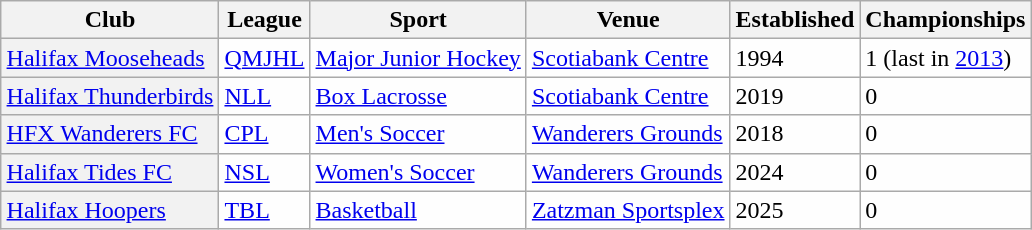<table class="wikitable sortable" style="border:1px solid #ddd; background:#fefefe; padding:3px; margin:0; margin:auto;">
<tr>
<th scope="col">Club</th>
<th scope="col">League</th>
<th scope="col">Sport</th>
<th scope="col">Venue</th>
<th scope="col">Established</th>
<th scope="col">Championships</th>
</tr>
<tr>
<th scope="row" style="font-weight: normal; text-align: left;"><a href='#'>Halifax Mooseheads</a></th>
<td><a href='#'>QMJHL</a></td>
<td><a href='#'>Major Junior Hockey</a></td>
<td><a href='#'>Scotiabank Centre</a></td>
<td>1994</td>
<td>1 (last in <a href='#'>2013</a>)</td>
</tr>
<tr>
<th scope="row" style="font-weight: normal; text-align: left;"><a href='#'>Halifax Thunderbirds</a></th>
<td><a href='#'>NLL</a></td>
<td><a href='#'>Box Lacrosse</a></td>
<td><a href='#'>Scotiabank Centre</a></td>
<td>2019</td>
<td>0</td>
</tr>
<tr>
<th scope="row" style="font-weight: normal; text-align: left;"><a href='#'>HFX Wanderers FC</a></th>
<td><a href='#'>CPL</a></td>
<td><a href='#'>Men's Soccer</a></td>
<td><a href='#'>Wanderers Grounds</a></td>
<td>2018</td>
<td>0</td>
</tr>
<tr>
<th scope="row" style="font-weight: normal; text-align: left;"><a href='#'>Halifax Tides FC</a></th>
<td><a href='#'>NSL</a></td>
<td><a href='#'>Women's Soccer</a></td>
<td><a href='#'>Wanderers Grounds</a></td>
<td>2024</td>
<td>0</td>
</tr>
<tr>
<th scope="row" style="font-weight: normal; text-align: left;"><a href='#'>Halifax Hoopers</a></th>
<td><a href='#'>TBL</a></td>
<td><a href='#'>Basketball</a></td>
<td><a href='#'>Zatzman Sportsplex</a></td>
<td>2025</td>
<td>0</td>
</tr>
</table>
